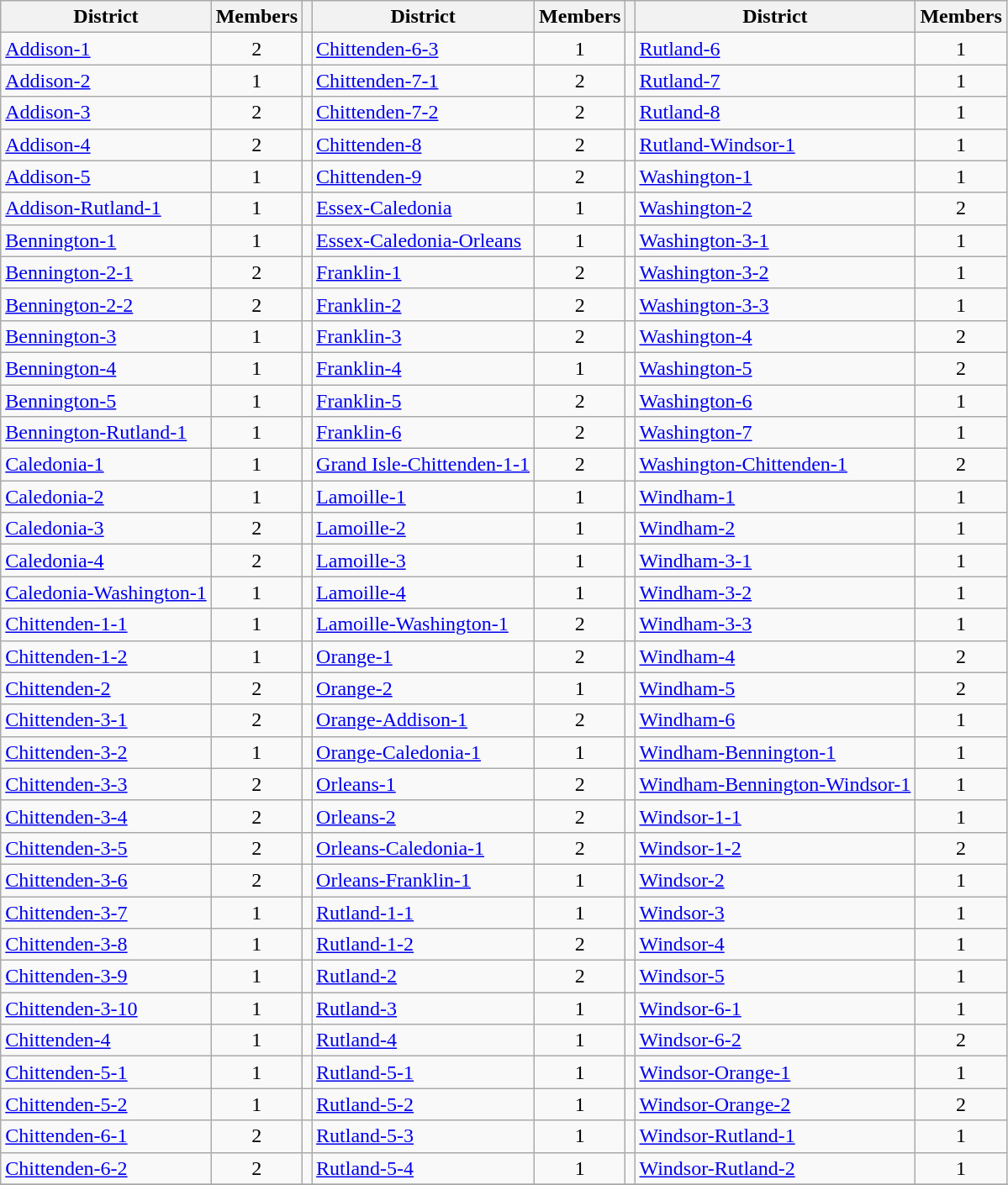<table class="wikitable" border="1">
<tr>
<th>District</th>
<th>Members</th>
<th></th>
<th>District</th>
<th>Members</th>
<th></th>
<th>District</th>
<th>Members</th>
</tr>
<tr>
<td><a href='#'>Addison-1</a></td>
<td style="text-align:center;">2</td>
<td></td>
<td><a href='#'>Chittenden-6-3</a></td>
<td style="text-align:center;">1</td>
<td></td>
<td><a href='#'>Rutland-6</a></td>
<td style="text-align:center;">1</td>
</tr>
<tr>
<td><a href='#'>Addison-2</a></td>
<td style="text-align:center;">1</td>
<td></td>
<td><a href='#'>Chittenden-7-1</a></td>
<td style="text-align:center;">2</td>
<td></td>
<td><a href='#'>Rutland-7</a></td>
<td style="text-align:center;">1</td>
</tr>
<tr>
<td><a href='#'>Addison-3</a></td>
<td style="text-align:center;">2</td>
<td></td>
<td><a href='#'>Chittenden-7-2</a></td>
<td style="text-align:center;">2</td>
<td></td>
<td><a href='#'>Rutland-8</a></td>
<td style="text-align:center;">1</td>
</tr>
<tr>
<td><a href='#'>Addison-4</a></td>
<td style="text-align:center;">2</td>
<td></td>
<td><a href='#'>Chittenden-8</a></td>
<td style="text-align:center;">2</td>
<td></td>
<td><a href='#'>Rutland-Windsor-1</a></td>
<td style="text-align:center;">1</td>
</tr>
<tr>
<td><a href='#'>Addison-5</a></td>
<td style="text-align:center;">1</td>
<td></td>
<td><a href='#'>Chittenden-9</a></td>
<td style="text-align:center;">2</td>
<td></td>
<td><a href='#'>Washington-1</a></td>
<td style="text-align:center;">1</td>
</tr>
<tr>
<td><a href='#'>Addison-Rutland-1</a></td>
<td style="text-align:center;">1</td>
<td></td>
<td><a href='#'>Essex-Caledonia</a></td>
<td style="text-align:center;">1</td>
<td></td>
<td><a href='#'>Washington-2</a></td>
<td style="text-align:center;">2</td>
</tr>
<tr>
<td><a href='#'>Bennington-1</a></td>
<td style="text-align:center;">1</td>
<td></td>
<td><a href='#'>Essex-Caledonia-Orleans</a></td>
<td style="text-align:center;">1</td>
<td></td>
<td><a href='#'>Washington-3-1</a></td>
<td style="text-align:center;">1</td>
</tr>
<tr>
<td><a href='#'>Bennington-2-1</a></td>
<td style="text-align:center;">2</td>
<td></td>
<td><a href='#'>Franklin-1</a></td>
<td style="text-align:center;">2</td>
<td></td>
<td><a href='#'>Washington-3-2</a></td>
<td style="text-align:center;">1</td>
</tr>
<tr>
<td><a href='#'>Bennington-2-2</a></td>
<td style="text-align:center;">2</td>
<td></td>
<td><a href='#'>Franklin-2</a></td>
<td style="text-align:center;">2</td>
<td></td>
<td><a href='#'>Washington-3-3</a></td>
<td style="text-align:center;">1</td>
</tr>
<tr>
<td><a href='#'>Bennington-3</a></td>
<td style="text-align:center;">1</td>
<td></td>
<td><a href='#'>Franklin-3</a></td>
<td style="text-align:center;">2</td>
<td></td>
<td><a href='#'>Washington-4</a></td>
<td style="text-align:center;">2</td>
</tr>
<tr>
<td><a href='#'>Bennington-4</a></td>
<td style="text-align:center;">1</td>
<td></td>
<td><a href='#'>Franklin-4</a></td>
<td style="text-align:center;">1</td>
<td></td>
<td><a href='#'>Washington-5</a></td>
<td style="text-align:center;">2</td>
</tr>
<tr>
<td><a href='#'>Bennington-5</a></td>
<td style="text-align:center;">1</td>
<td></td>
<td><a href='#'>Franklin-5</a></td>
<td style="text-align:center;">2</td>
<td></td>
<td><a href='#'>Washington-6</a></td>
<td style="text-align:center;">1</td>
</tr>
<tr>
<td><a href='#'>Bennington-Rutland-1</a></td>
<td style="text-align:center;">1</td>
<td></td>
<td><a href='#'>Franklin-6</a></td>
<td style="text-align:center;">2</td>
<td></td>
<td><a href='#'>Washington-7</a></td>
<td style="text-align:center;">1</td>
</tr>
<tr>
<td><a href='#'>Caledonia-1</a></td>
<td style="text-align:center;">1</td>
<td></td>
<td><a href='#'>Grand Isle-Chittenden-1-1</a></td>
<td style="text-align:center;">2</td>
<td></td>
<td><a href='#'>Washington-Chittenden-1</a></td>
<td style="text-align:center;">2</td>
</tr>
<tr>
<td><a href='#'>Caledonia-2</a></td>
<td style="text-align:center;">1</td>
<td></td>
<td><a href='#'>Lamoille-1</a></td>
<td style="text-align:center;">1</td>
<td></td>
<td><a href='#'>Windham-1</a></td>
<td style="text-align:center;">1</td>
</tr>
<tr>
<td><a href='#'>Caledonia-3</a></td>
<td style="text-align:center;">2</td>
<td></td>
<td><a href='#'>Lamoille-2</a></td>
<td style="text-align:center;">1</td>
<td></td>
<td><a href='#'>Windham-2</a></td>
<td style="text-align:center;">1</td>
</tr>
<tr>
<td><a href='#'>Caledonia-4</a></td>
<td style="text-align:center;">2</td>
<td></td>
<td><a href='#'>Lamoille-3</a></td>
<td style="text-align:center;">1</td>
<td></td>
<td><a href='#'>Windham-3-1</a></td>
<td style="text-align:center;">1</td>
</tr>
<tr>
<td><a href='#'>Caledonia-Washington-1</a></td>
<td style="text-align:center;">1</td>
<td></td>
<td><a href='#'>Lamoille-4</a></td>
<td style="text-align:center;">1</td>
<td></td>
<td><a href='#'>Windham-3-2</a></td>
<td style="text-align:center;">1</td>
</tr>
<tr>
<td><a href='#'>Chittenden-1-1</a></td>
<td style="text-align:center;">1</td>
<td></td>
<td><a href='#'>Lamoille-Washington-1</a></td>
<td style="text-align:center;">2</td>
<td></td>
<td><a href='#'>Windham-3-3</a></td>
<td style="text-align:center;">1</td>
</tr>
<tr>
<td><a href='#'>Chittenden-1-2</a></td>
<td style="text-align:center;">1</td>
<td></td>
<td><a href='#'>Orange-1</a></td>
<td style="text-align:center;">2</td>
<td></td>
<td><a href='#'>Windham-4</a></td>
<td style="text-align:center;">2</td>
</tr>
<tr>
<td><a href='#'>Chittenden-2</a></td>
<td style="text-align:center;">2</td>
<td></td>
<td><a href='#'>Orange-2</a></td>
<td style="text-align:center;">1</td>
<td></td>
<td><a href='#'>Windham-5</a></td>
<td style="text-align:center;">2</td>
</tr>
<tr>
<td><a href='#'>Chittenden-3-1</a></td>
<td style="text-align:center;">2</td>
<td></td>
<td><a href='#'>Orange-Addison-1</a></td>
<td style="text-align:center;">2</td>
<td></td>
<td><a href='#'>Windham-6</a></td>
<td style="text-align:center;">1</td>
</tr>
<tr>
<td><a href='#'>Chittenden-3-2</a></td>
<td style="text-align:center;">1</td>
<td></td>
<td><a href='#'>Orange-Caledonia-1</a></td>
<td style="text-align:center;">1</td>
<td></td>
<td><a href='#'>Windham-Bennington-1</a></td>
<td style="text-align:center;">1</td>
</tr>
<tr>
<td><a href='#'>Chittenden-3-3</a></td>
<td style="text-align:center;">2</td>
<td></td>
<td><a href='#'>Orleans-1</a></td>
<td style="text-align:center;">2</td>
<td></td>
<td><a href='#'>Windham-Bennington-Windsor-1</a></td>
<td style="text-align:center;">1</td>
</tr>
<tr>
<td><a href='#'>Chittenden-3-4</a></td>
<td style="text-align:center;">2</td>
<td></td>
<td><a href='#'>Orleans-2</a></td>
<td style="text-align:center;">2</td>
<td></td>
<td><a href='#'>Windsor-1-1</a></td>
<td style="text-align:center;">1</td>
</tr>
<tr>
<td><a href='#'>Chittenden-3-5</a></td>
<td style="text-align:center;">2</td>
<td></td>
<td><a href='#'>Orleans-Caledonia-1</a></td>
<td style="text-align:center;">2</td>
<td></td>
<td><a href='#'>Windsor-1-2</a></td>
<td style="text-align:center;">2</td>
</tr>
<tr>
<td><a href='#'>Chittenden-3-6</a></td>
<td style="text-align:center;">2</td>
<td></td>
<td><a href='#'>Orleans-Franklin-1</a></td>
<td style="text-align:center;">1</td>
<td></td>
<td><a href='#'>Windsor-2</a></td>
<td style="text-align:center;">1</td>
</tr>
<tr>
<td><a href='#'>Chittenden-3-7</a></td>
<td style="text-align:center;">1</td>
<td></td>
<td><a href='#'>Rutland-1-1</a></td>
<td style="text-align:center;">1</td>
<td></td>
<td><a href='#'>Windsor-3</a></td>
<td style="text-align:center;">1</td>
</tr>
<tr>
<td><a href='#'>Chittenden-3-8</a></td>
<td style="text-align:center;">1</td>
<td></td>
<td><a href='#'>Rutland-1-2</a></td>
<td style="text-align:center;">2</td>
<td></td>
<td><a href='#'>Windsor-4</a></td>
<td style="text-align:center;">1</td>
</tr>
<tr>
<td><a href='#'>Chittenden-3-9</a></td>
<td style="text-align:center;">1</td>
<td></td>
<td><a href='#'>Rutland-2</a></td>
<td style="text-align:center;">2</td>
<td></td>
<td><a href='#'>Windsor-5</a></td>
<td style="text-align:center;">1</td>
</tr>
<tr>
<td><a href='#'>Chittenden-3-10</a></td>
<td style="text-align:center;">1</td>
<td></td>
<td><a href='#'>Rutland-3</a></td>
<td style="text-align:center;">1</td>
<td></td>
<td><a href='#'>Windsor-6-1</a></td>
<td style="text-align:center;">1</td>
</tr>
<tr>
<td><a href='#'>Chittenden-4</a></td>
<td style="text-align:center;">1</td>
<td></td>
<td><a href='#'>Rutland-4</a></td>
<td style="text-align:center;">1</td>
<td></td>
<td><a href='#'>Windsor-6-2</a></td>
<td style="text-align:center;">2</td>
</tr>
<tr>
<td><a href='#'>Chittenden-5-1</a></td>
<td style="text-align:center;">1</td>
<td></td>
<td><a href='#'>Rutland-5-1</a></td>
<td style="text-align:center;">1</td>
<td></td>
<td><a href='#'>Windsor-Orange-1</a></td>
<td style="text-align:center;">1</td>
</tr>
<tr>
<td><a href='#'>Chittenden-5-2</a></td>
<td style="text-align:center;">1</td>
<td></td>
<td><a href='#'>Rutland-5-2</a></td>
<td style="text-align:center;">1</td>
<td></td>
<td><a href='#'>Windsor-Orange-2</a></td>
<td style="text-align:center;">2</td>
</tr>
<tr>
<td><a href='#'>Chittenden-6-1</a></td>
<td style="text-align:center;">2</td>
<td></td>
<td><a href='#'>Rutland-5-3</a></td>
<td style="text-align:center;">1</td>
<td></td>
<td><a href='#'>Windsor-Rutland-1</a></td>
<td style="text-align:center;">1</td>
</tr>
<tr>
<td><a href='#'>Chittenden-6-2</a></td>
<td style="text-align:center;">2</td>
<td></td>
<td><a href='#'>Rutland-5-4</a></td>
<td style="text-align:center;">1</td>
<td></td>
<td><a href='#'>Windsor-Rutland-2</a></td>
<td style="text-align:center;">1</td>
</tr>
<tr>
</tr>
</table>
